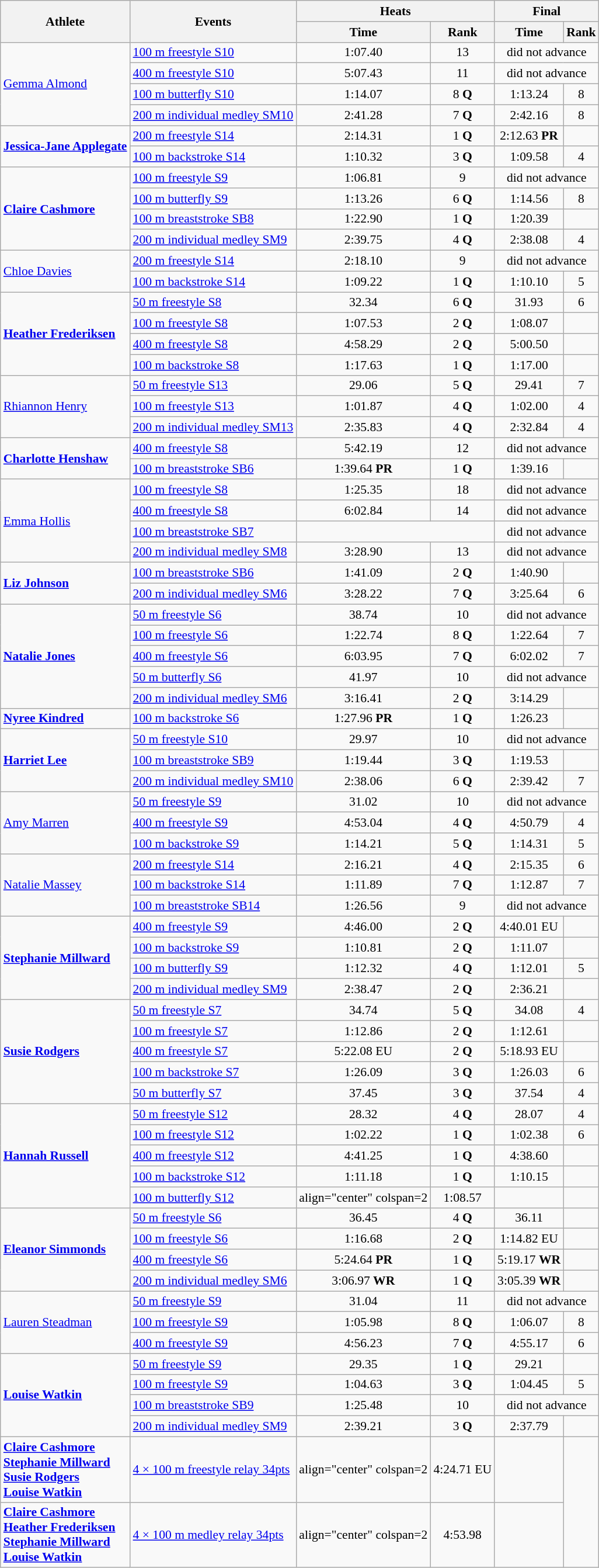<table class=wikitable style="font-size:90%">
<tr>
<th rowspan="2">Athlete</th>
<th rowspan="2">Events</th>
<th colspan="2">Heats</th>
<th colspan="2">Final</th>
</tr>
<tr>
<th>Time</th>
<th>Rank</th>
<th>Time</th>
<th>Rank</th>
</tr>
<tr>
<td rowspan="4"><a href='#'>Gemma Almond</a></td>
<td><a href='#'>100 m freestyle S10</a></td>
<td align="center">1:07.40</td>
<td align="center">13</td>
<td align="center" colspan=2>did not advance</td>
</tr>
<tr>
<td><a href='#'>400 m freestyle S10</a></td>
<td align="center">5:07.43</td>
<td align="center">11</td>
<td align="center" colspan=2>did not advance</td>
</tr>
<tr>
<td><a href='#'>100 m butterfly S10</a></td>
<td align="center">1:14.07</td>
<td align="center">8 <strong>Q</strong></td>
<td align="center">1:13.24</td>
<td align="center">8</td>
</tr>
<tr>
<td><a href='#'>200 m individual medley SM10</a></td>
<td align="center">2:41.28</td>
<td align="center">7 <strong>Q</strong></td>
<td align="center">2:42.16</td>
<td align="center">8</td>
</tr>
<tr>
<td rowspan="2"><strong><a href='#'>Jessica-Jane Applegate</a></strong></td>
<td><a href='#'>200 m freestyle S14</a></td>
<td align="center">2:14.31</td>
<td align="center">1 <strong>Q</strong></td>
<td align="center">2:12.63 <strong>PR</strong></td>
<td align="center"></td>
</tr>
<tr>
<td><a href='#'>100 m backstroke S14</a></td>
<td align="center">1:10.32</td>
<td align="center">3 <strong>Q</strong></td>
<td align="center">1:09.58</td>
<td align="center">4</td>
</tr>
<tr>
<td rowspan="4"><strong><a href='#'>Claire Cashmore</a></strong></td>
<td><a href='#'>100 m freestyle S9</a></td>
<td align="center">1:06.81</td>
<td align="center">9</td>
<td align="center" colspan=2>did not advance</td>
</tr>
<tr>
<td><a href='#'>100 m butterfly S9</a></td>
<td align="center">1:13.26</td>
<td align="center">6 <strong>Q</strong></td>
<td align="center">1:14.56</td>
<td align="center">8</td>
</tr>
<tr>
<td><a href='#'>100 m breaststroke SB8</a></td>
<td align="center">1:22.90</td>
<td align="center">1 <strong>Q</strong></td>
<td align="center">1:20.39</td>
<td align="center"></td>
</tr>
<tr>
<td><a href='#'>200 m individual medley SM9</a></td>
<td align="center">2:39.75</td>
<td align="center">4 <strong>Q</strong></td>
<td align="center">2:38.08</td>
<td align="center">4</td>
</tr>
<tr>
<td rowspan="2"><a href='#'>Chloe Davies</a></td>
<td><a href='#'>200 m freestyle S14</a></td>
<td align="center">2:18.10</td>
<td align="center">9</td>
<td align="center" colspan=2>did not advance</td>
</tr>
<tr>
<td><a href='#'>100 m backstroke S14</a></td>
<td align="center">1:09.22</td>
<td align="center">1 <strong>Q</strong></td>
<td align="center">1:10.10</td>
<td align="center">5</td>
</tr>
<tr>
<td rowspan="4"><strong><a href='#'>Heather Frederiksen</a></strong></td>
<td><a href='#'>50 m freestyle S8</a></td>
<td align="center">32.34</td>
<td align="center">6 <strong>Q</strong></td>
<td align="center">31.93</td>
<td align="center">6</td>
</tr>
<tr>
<td><a href='#'>100 m freestyle S8</a></td>
<td align="center">1:07.53</td>
<td align="center">2 <strong>Q</strong></td>
<td align="center">1:08.07</td>
<td align="center"></td>
</tr>
<tr>
<td><a href='#'>400 m freestyle S8</a></td>
<td align="center">4:58.29</td>
<td align="center">2 <strong>Q</strong></td>
<td align="center">5:00.50</td>
<td align="center"></td>
</tr>
<tr>
<td><a href='#'>100 m backstroke S8</a></td>
<td align="center">1:17.63</td>
<td align="center">1 <strong>Q</strong></td>
<td align="center">1:17.00</td>
<td align="center"></td>
</tr>
<tr>
<td rowspan="3"><a href='#'>Rhiannon Henry</a></td>
<td><a href='#'>50 m freestyle S13</a></td>
<td align="center">29.06</td>
<td align="center">5 <strong>Q</strong></td>
<td align="center">29.41</td>
<td align="center">7</td>
</tr>
<tr>
<td><a href='#'>100 m freestyle S13</a></td>
<td align="center">1:01.87</td>
<td align="center">4 <strong>Q</strong></td>
<td align="center">1:02.00</td>
<td align="center">4</td>
</tr>
<tr>
<td><a href='#'>200 m individual medley SM13</a></td>
<td align="center">2:35.83</td>
<td align="center">4 <strong>Q</strong></td>
<td align="center">2:32.84</td>
<td align="center">4</td>
</tr>
<tr>
<td rowspan="2"><strong><a href='#'>Charlotte Henshaw</a></strong></td>
<td><a href='#'>400 m freestyle S8</a></td>
<td align="center">5:42.19</td>
<td align="center">12</td>
<td align="center" colspan=2>did not advance</td>
</tr>
<tr>
<td><a href='#'>100 m breaststroke SB6</a></td>
<td align="center">1:39.64 <strong>PR</strong></td>
<td align="center">1 <strong>Q</strong></td>
<td align="center">1:39.16</td>
<td align="center"></td>
</tr>
<tr>
<td rowspan="4"><a href='#'>Emma Hollis</a></td>
<td><a href='#'>100 m freestyle S8</a></td>
<td align="center">1:25.35</td>
<td align="center">18</td>
<td align="center" colspan=2>did not advance</td>
</tr>
<tr>
<td><a href='#'>400 m freestyle S8</a></td>
<td align="center">6:02.84</td>
<td align="center">14</td>
<td align="center" colspan=2>did not advance</td>
</tr>
<tr>
<td><a href='#'>100 m breaststroke SB7</a></td>
<td align="center" colspan=2></td>
<td align="center" colspan=2>did not advance</td>
</tr>
<tr>
<td><a href='#'>200 m individual medley SM8</a></td>
<td align="center">3:28.90</td>
<td align="center">13</td>
<td align="center" colspan=2>did not advance</td>
</tr>
<tr>
<td rowspan="2"><strong><a href='#'>Liz Johnson</a></strong></td>
<td><a href='#'>100 m breaststroke SB6</a></td>
<td align="center">1:41.09</td>
<td align="center">2 <strong>Q</strong></td>
<td align="center">1:40.90</td>
<td align="center"></td>
</tr>
<tr>
<td><a href='#'>200 m individual medley SM6</a></td>
<td align="center">3:28.22</td>
<td align="center">7 <strong>Q</strong></td>
<td align="center">3:25.64</td>
<td align="center">6</td>
</tr>
<tr>
<td rowspan="5"><strong><a href='#'>Natalie Jones</a></strong></td>
<td><a href='#'>50 m freestyle S6</a></td>
<td align="center">38.74</td>
<td align="center">10</td>
<td align="center" colspan=2>did not advance</td>
</tr>
<tr>
<td><a href='#'>100 m freestyle S6</a></td>
<td align="center">1:22.74</td>
<td align="center">8 <strong>Q</strong></td>
<td align="center">1:22.64</td>
<td align="center">7</td>
</tr>
<tr>
<td><a href='#'>400 m freestyle S6</a></td>
<td align="center">6:03.95</td>
<td align="center">7 <strong>Q</strong></td>
<td align="center">6:02.02</td>
<td align="center">7</td>
</tr>
<tr>
<td><a href='#'>50 m butterfly S6</a></td>
<td align="center">41.97</td>
<td align="center">10</td>
<td align="center" colspan=2>did not advance</td>
</tr>
<tr>
<td><a href='#'>200 m individual medley SM6</a></td>
<td align="center">3:16.41</td>
<td align="center">2 <strong>Q</strong></td>
<td align="center">3:14.29</td>
<td align="center"></td>
</tr>
<tr>
<td><strong><a href='#'>Nyree Kindred</a></strong></td>
<td><a href='#'>100 m backstroke S6</a></td>
<td align="center">1:27.96 <strong>PR</strong></td>
<td align="center">1 <strong>Q</strong></td>
<td align="center">1:26.23</td>
<td align="center"></td>
</tr>
<tr>
<td rowspan="3"><strong><a href='#'>Harriet Lee</a></strong></td>
<td><a href='#'>50 m freestyle S10</a></td>
<td align="center">29.97</td>
<td align="center">10</td>
<td align="center" colspan=2>did not advance</td>
</tr>
<tr>
<td><a href='#'>100 m breaststroke SB9</a></td>
<td align="center">1:19.44</td>
<td align="center">3 <strong>Q</strong></td>
<td align="center">1:19.53</td>
<td align="center"></td>
</tr>
<tr>
<td><a href='#'>200 m individual medley SM10</a></td>
<td align="center">2:38.06</td>
<td align="center">6 <strong>Q</strong></td>
<td align="center">2:39.42</td>
<td align="center">7</td>
</tr>
<tr>
<td rowspan="3"><a href='#'>Amy Marren</a></td>
<td><a href='#'>50 m freestyle S9</a></td>
<td align="center">31.02</td>
<td align="center">10</td>
<td align="center" colspan=2>did not advance</td>
</tr>
<tr>
<td><a href='#'>400 m freestyle S9</a></td>
<td align="center">4:53.04</td>
<td align="center">4 <strong>Q</strong></td>
<td align="center">4:50.79</td>
<td align="center">4</td>
</tr>
<tr>
<td><a href='#'>100 m backstroke S9</a></td>
<td align="center">1:14.21</td>
<td align="center">5 <strong>Q</strong></td>
<td align="center">1:14.31</td>
<td align="center">5</td>
</tr>
<tr>
<td rowspan="3"><a href='#'>Natalie Massey</a></td>
<td><a href='#'>200 m freestyle S14</a></td>
<td align="center">2:16.21</td>
<td align="center">4 <strong>Q</strong></td>
<td align="center">2:15.35</td>
<td align="center">6</td>
</tr>
<tr>
<td><a href='#'>100 m backstroke S14</a></td>
<td align="center">1:11.89</td>
<td align="center">7 <strong>Q</strong></td>
<td align="center">1:12.87</td>
<td align="center">7</td>
</tr>
<tr>
<td><a href='#'>100 m breaststroke SB14</a></td>
<td align="center">1:26.56</td>
<td align="center">9</td>
<td align="center" colspan=2>did not advance</td>
</tr>
<tr>
<td rowspan="4"><strong><a href='#'>Stephanie Millward</a></strong></td>
<td><a href='#'>400 m freestyle S9</a></td>
<td align="center">4:46.00</td>
<td align="center">2 <strong>Q</strong></td>
<td align="center">4:40.01 EU</td>
<td align="center"></td>
</tr>
<tr>
<td><a href='#'>100 m backstroke S9</a></td>
<td align="center">1:10.81</td>
<td align="center">2 <strong>Q</strong></td>
<td align="center">1:11.07</td>
<td align="center"></td>
</tr>
<tr>
<td><a href='#'>100 m butterfly S9</a></td>
<td align="center">1:12.32</td>
<td align="center">4 <strong>Q</strong></td>
<td align="center">1:12.01</td>
<td align="center">5</td>
</tr>
<tr>
<td><a href='#'>200 m individual medley SM9</a></td>
<td align="center">2:38.47</td>
<td align="center">2 <strong>Q</strong></td>
<td align="center">2:36.21</td>
<td align="center"></td>
</tr>
<tr>
<td rowspan="5"><strong><a href='#'>Susie Rodgers</a></strong></td>
<td><a href='#'>50 m freestyle S7</a></td>
<td align="center">34.74</td>
<td align="center">5 <strong>Q</strong></td>
<td align="center">34.08</td>
<td align="center">4</td>
</tr>
<tr>
<td><a href='#'>100 m freestyle S7</a></td>
<td align="center">1:12.86</td>
<td align="center">2 <strong>Q</strong></td>
<td align="center">1:12.61</td>
<td align="center"></td>
</tr>
<tr>
<td><a href='#'>400 m freestyle S7</a></td>
<td align="center">5:22.08 EU</td>
<td align="center">2 <strong>Q</strong></td>
<td align="center">5:18.93 EU</td>
<td align="center"></td>
</tr>
<tr>
<td><a href='#'>100 m backstroke S7</a></td>
<td align="center">1:26.09</td>
<td align="center">3 <strong>Q</strong></td>
<td align="center">1:26.03</td>
<td align="center">6</td>
</tr>
<tr>
<td><a href='#'>50 m butterfly S7</a></td>
<td align="center">37.45</td>
<td align="center">3 <strong>Q</strong></td>
<td align="center">37.54</td>
<td align="center">4</td>
</tr>
<tr>
<td rowspan="5"><strong><a href='#'>Hannah Russell</a></strong></td>
<td><a href='#'>50 m freestyle S12</a></td>
<td align="center">28.32</td>
<td align="center">4 <strong>Q</strong></td>
<td align="center">28.07</td>
<td align="center">4</td>
</tr>
<tr>
<td><a href='#'>100 m freestyle S12</a></td>
<td align="center">1:02.22</td>
<td align="center">1 <strong>Q</strong></td>
<td align="center">1:02.38</td>
<td align="center">6</td>
</tr>
<tr>
<td><a href='#'>400 m freestyle S12</a></td>
<td align="center">4:41.25</td>
<td align="center">1 <strong>Q</strong></td>
<td align="center">4:38.60</td>
<td align="center"></td>
</tr>
<tr>
<td><a href='#'>100 m backstroke S12</a></td>
<td align="center">1:11.18</td>
<td align="center">1 <strong>Q</strong></td>
<td align="center">1:10.15</td>
<td align="center"></td>
</tr>
<tr>
<td><a href='#'>100 m butterfly S12</a></td>
<td>align="center" colspan=2 </td>
<td align="center">1:08.57</td>
<td align="center"></td>
</tr>
<tr>
<td rowspan="4"><strong><a href='#'>Eleanor Simmonds</a></strong></td>
<td><a href='#'>50 m freestyle S6</a></td>
<td align="center">36.45</td>
<td align="center">4 <strong>Q</strong></td>
<td align="center">36.11</td>
<td align="center"></td>
</tr>
<tr>
<td><a href='#'>100 m freestyle S6</a></td>
<td align="center">1:16.68</td>
<td align="center">2 <strong>Q</strong></td>
<td align="center">1:14.82 EU</td>
<td align="center"></td>
</tr>
<tr>
<td><a href='#'>400 m freestyle S6</a></td>
<td align="center">5:24.64 <strong>PR</strong></td>
<td align="center">1 <strong>Q</strong></td>
<td align="center">5:19.17 <strong>WR</strong></td>
<td align="center"></td>
</tr>
<tr>
<td><a href='#'>200 m individual medley SM6</a></td>
<td align="center">3:06.97 <strong>WR</strong></td>
<td align="center">1 <strong>Q</strong></td>
<td align="center">3:05.39 <strong>WR</strong></td>
<td align="center"></td>
</tr>
<tr>
<td rowspan="3"><a href='#'>Lauren Steadman</a></td>
<td><a href='#'>50 m freestyle S9</a></td>
<td align="center">31.04</td>
<td align="center">11</td>
<td align="center" colspan=2>did not advance</td>
</tr>
<tr>
<td><a href='#'>100 m freestyle S9</a></td>
<td align="center">1:05.98</td>
<td align="center">8 <strong>Q</strong></td>
<td align="center">1:06.07</td>
<td align="center">8</td>
</tr>
<tr>
<td><a href='#'>400 m freestyle S9</a></td>
<td align="center">4:56.23</td>
<td align="center">7 <strong>Q</strong></td>
<td align="center">4:55.17</td>
<td align="center">6</td>
</tr>
<tr>
<td rowspan="4"><strong><a href='#'>Louise Watkin</a></strong></td>
<td><a href='#'>50 m freestyle S9</a></td>
<td align="center">29.35</td>
<td align="center">1 <strong>Q</strong></td>
<td align="center">29.21</td>
<td align="center"></td>
</tr>
<tr>
<td><a href='#'>100 m freestyle S9</a></td>
<td align="center">1:04.63</td>
<td align="center">3 <strong>Q</strong></td>
<td align="center">1:04.45</td>
<td align="center">5</td>
</tr>
<tr>
<td><a href='#'>100 m breaststroke SB9</a></td>
<td align="center">1:25.48</td>
<td align="center">10</td>
<td align="center" colspan=2>did not advance</td>
</tr>
<tr>
<td><a href='#'>200 m individual medley SM9</a></td>
<td align="center">2:39.21</td>
<td align="center">3 <strong>Q</strong></td>
<td align="center">2:37.79</td>
<td align="center"></td>
</tr>
<tr>
<td><strong><a href='#'>Claire Cashmore</a><br><a href='#'>Stephanie Millward</a><br><a href='#'>Susie Rodgers</a><br><a href='#'>Louise Watkin</a></strong></td>
<td><a href='#'>4 × 100 m freestyle relay 34pts</a></td>
<td>align="center" colspan=2 </td>
<td align="center">4:24.71 EU</td>
<td align="center"></td>
</tr>
<tr>
<td><strong><a href='#'>Claire Cashmore</a><br><a href='#'>Heather Frederiksen</a><br><a href='#'>Stephanie Millward</a><br><a href='#'>Louise Watkin</a></strong></td>
<td><a href='#'>4 × 100 m medley relay 34pts</a></td>
<td>align="center" colspan=2 </td>
<td align="center">4:53.98</td>
<td align="center"></td>
</tr>
</table>
